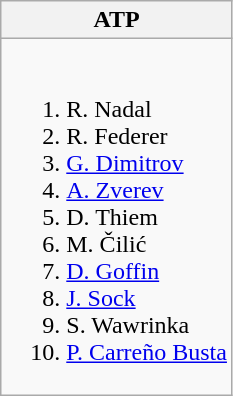<table class="wikitable">
<tr>
<th>ATP</th>
</tr>
<tr style="vertical-align: top;">
<td style="white-space: nowrap;"><br><ol><li> R. Nadal</li><li> R. Federer</li><li> <a href='#'>G. Dimitrov</a></li><li> <a href='#'>A. Zverev</a></li><li> D. Thiem</li><li> M. Čilić</li><li> <a href='#'>D. Goffin</a></li><li> <a href='#'>J. Sock</a></li><li> S. Wawrinka</li><li> <a href='#'>P. Carreño Busta</a></li></ol></td>
</tr>
</table>
